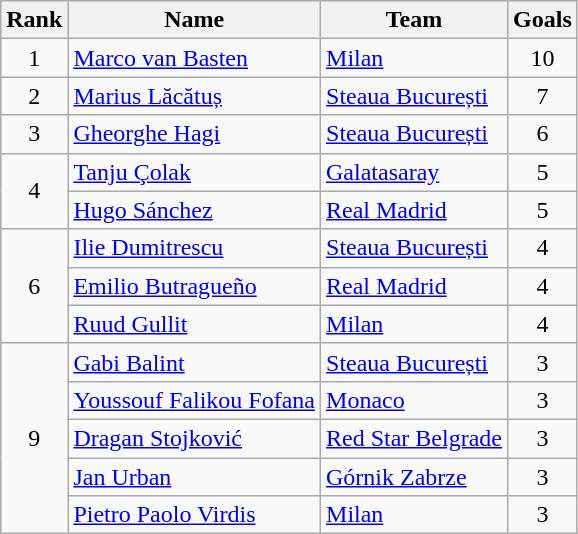<table class="wikitable" style="text-align:center">
<tr>
<th>Rank</th>
<th>Name</th>
<th>Team</th>
<th>Goals</th>
</tr>
<tr>
<td>1</td>
<td align="left"> <a href='#'>Marco van Basten</a></td>
<td align="left"> <a href='#'>Milan</a></td>
<td>10</td>
</tr>
<tr>
<td>2</td>
<td align="left"> <a href='#'>Marius Lăcătuș</a></td>
<td align="left"> <a href='#'>Steaua București</a></td>
<td>7</td>
</tr>
<tr>
<td>3</td>
<td align="left"> <a href='#'>Gheorghe Hagi</a></td>
<td align="left"> <a href='#'>Steaua București</a></td>
<td>6</td>
</tr>
<tr>
<td rowspan="2">4</td>
<td align="left"> <a href='#'>Tanju Çolak</a></td>
<td align="left"> <a href='#'>Galatasaray</a></td>
<td>5</td>
</tr>
<tr>
<td align="left"> <a href='#'>Hugo Sánchez</a></td>
<td align="left"> <a href='#'>Real Madrid</a></td>
<td>5</td>
</tr>
<tr>
<td rowspan="3">6</td>
<td align="left"> <a href='#'>Ilie Dumitrescu</a></td>
<td align="left"> <a href='#'>Steaua București</a></td>
<td>4</td>
</tr>
<tr>
<td align="left"> <a href='#'>Emilio Butragueño</a></td>
<td align="left"> <a href='#'>Real Madrid</a></td>
<td>4</td>
</tr>
<tr>
<td align="left"> <a href='#'>Ruud Gullit</a></td>
<td align="left"> <a href='#'>Milan</a></td>
<td>4</td>
</tr>
<tr>
<td rowspan="5">9</td>
<td align="left"> <a href='#'>Gabi Balint</a></td>
<td align="left"> <a href='#'>Steaua București</a></td>
<td>3</td>
</tr>
<tr>
<td align="left"> <a href='#'>Youssouf Falikou Fofana</a></td>
<td align="left"> <a href='#'>Monaco</a></td>
<td>3</td>
</tr>
<tr>
<td align="left"> <a href='#'>Dragan Stojković</a></td>
<td align="left"> <a href='#'>Red Star Belgrade</a></td>
<td>3</td>
</tr>
<tr>
<td align="left"> <a href='#'>Jan Urban</a></td>
<td align="left"> <a href='#'>Górnik Zabrze</a></td>
<td>3</td>
</tr>
<tr>
<td align="left"> <a href='#'>Pietro Paolo Virdis</a></td>
<td align="left"> <a href='#'>Milan</a></td>
<td>3</td>
</tr>
</table>
